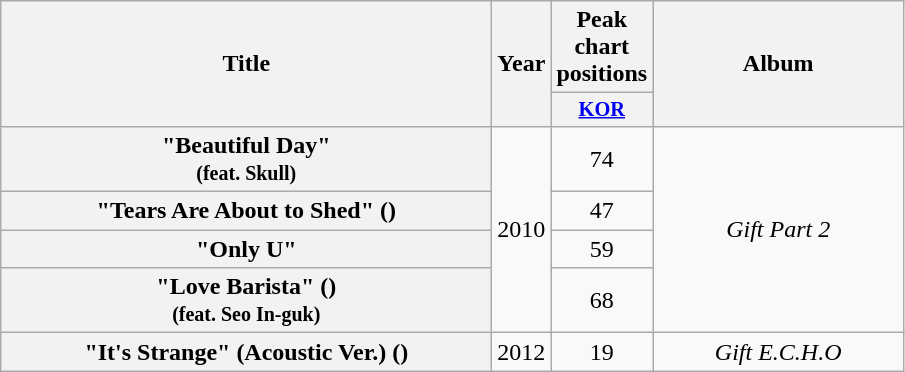<table class="wikitable plainrowheaders" style="text-align:center;">
<tr>
<th scope="col" rowspan="2" style="width:20em">Title</th>
<th scope="col" rowspan="2">Year</th>
<th scope="col" colspan="1">Peak chart positions</th>
<th scope="col" rowspan="2" style="width:10em">Album</th>
</tr>
<tr>
<th scope="col" style="width:2.5em;font-size:85%;"><a href='#'>KOR</a><br></th>
</tr>
<tr>
<th scope="row">"Beautiful Day"<br><small>(feat. Skull)</small></th>
<td rowspan="4">2010</td>
<td>74</td>
<td rowspan="4"><em>Gift Part 2</em></td>
</tr>
<tr>
<th scope="row">"Tears Are About to Shed" ()</th>
<td>47</td>
</tr>
<tr>
<th scope="row">"Only U"</th>
<td>59</td>
</tr>
<tr>
<th scope="row">"Love Barista" ()<br><small>(feat. Seo In-guk)</small></th>
<td>68</td>
</tr>
<tr>
<th scope="row">"It's Strange" (Acoustic Ver.) ()</th>
<td>2012</td>
<td>19</td>
<td><em>Gift E.C.H.O</em></td>
</tr>
</table>
